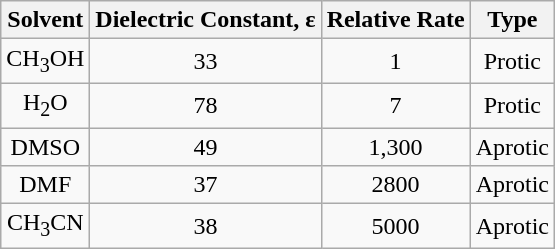<table class="wikitable" style="text-align:center">
<tr>
<th><strong>Solvent</strong></th>
<th><strong>Dielectric Constant, ε</strong></th>
<th><strong>Relative Rate</strong></th>
<th><strong>Type</strong></th>
</tr>
<tr>
<td>CH<sub>3</sub>OH</td>
<td>33</td>
<td>1</td>
<td>Protic</td>
</tr>
<tr>
<td>H<sub>2</sub>O</td>
<td>78</td>
<td>7</td>
<td>Protic</td>
</tr>
<tr>
<td>DMSO</td>
<td>49</td>
<td>1,300</td>
<td>Aprotic</td>
</tr>
<tr>
<td>DMF</td>
<td>37</td>
<td>2800</td>
<td>Aprotic</td>
</tr>
<tr>
<td>CH<sub>3</sub>CN</td>
<td>38</td>
<td>5000</td>
<td>Aprotic</td>
</tr>
</table>
